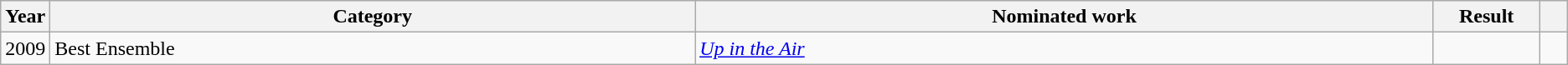<table class=wikitable>
<tr>
<th scope="col" style="width:1em;">Year</th>
<th scope="col" style="width:34em;">Category</th>
<th scope="col" style="width:39em;">Nominated work</th>
<th scope="col" style="width:5em;">Result</th>
<th scope="col" style="width:1em;"></th>
</tr>
<tr>
<td>2009</td>
<td>Best Ensemble</td>
<td><em><a href='#'>Up in the Air</a></em></td>
<td></td>
<td align=center></td>
</tr>
</table>
